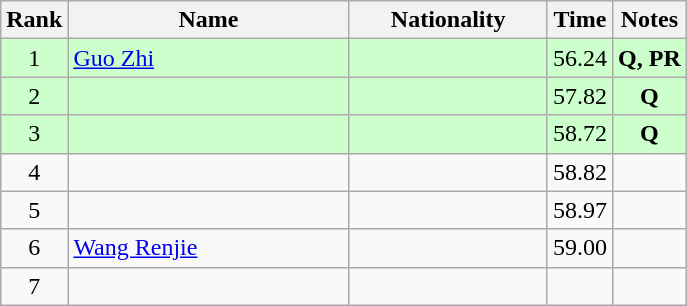<table class="wikitable sortable" style="text-align:center">
<tr>
<th>Rank</th>
<th style="width:180px">Name</th>
<th style="width:125px">Nationality</th>
<th>Time</th>
<th>Notes</th>
</tr>
<tr style="background:#cfc;">
<td>1</td>
<td style="text-align:left;"><a href='#'>Guo Zhi</a></td>
<td style="text-align:left;"></td>
<td>56.24</td>
<td><strong>Q, PR</strong></td>
</tr>
<tr style="background:#cfc;">
<td>2</td>
<td style="text-align:left;"></td>
<td style="text-align:left;"></td>
<td>57.82</td>
<td><strong>Q</strong></td>
</tr>
<tr style="background:#cfc;">
<td>3</td>
<td style="text-align:left;"></td>
<td style="text-align:left;"></td>
<td>58.72</td>
<td><strong>Q</strong></td>
</tr>
<tr>
<td>4</td>
<td style="text-align:left;"></td>
<td style="text-align:left;"></td>
<td>58.82</td>
<td></td>
</tr>
<tr>
<td>5</td>
<td style="text-align:left;"></td>
<td style="text-align:left;"></td>
<td>58.97</td>
<td></td>
</tr>
<tr>
<td>6</td>
<td style="text-align:left;"><a href='#'>Wang Renjie</a></td>
<td style="text-align:left;"></td>
<td>59.00</td>
<td></td>
</tr>
<tr>
<td>7</td>
<td style="text-align:left;"></td>
<td style="text-align:left;"></td>
<td></td>
<td></td>
</tr>
</table>
